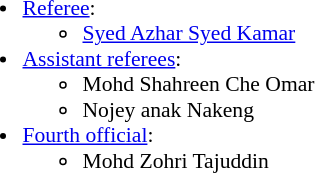<table style="width: 100%; font-size: 90%;">
<tr>
<td><br><ul><li><a href='#'>Referee</a>:<ul><li><a href='#'>Syed Azhar Syed Kamar</a></li></ul></li><li><a href='#'>Assistant referees</a>:<ul><li>Mohd Shahreen Che Omar</li><li>Nojey anak Nakeng</li></ul></li><li><a href='#'>Fourth official</a>:<ul><li>Mohd Zohri Tajuddin</li></ul></li></ul></td>
<td style="width: 60%; vertical-align: top;"></td>
</tr>
</table>
